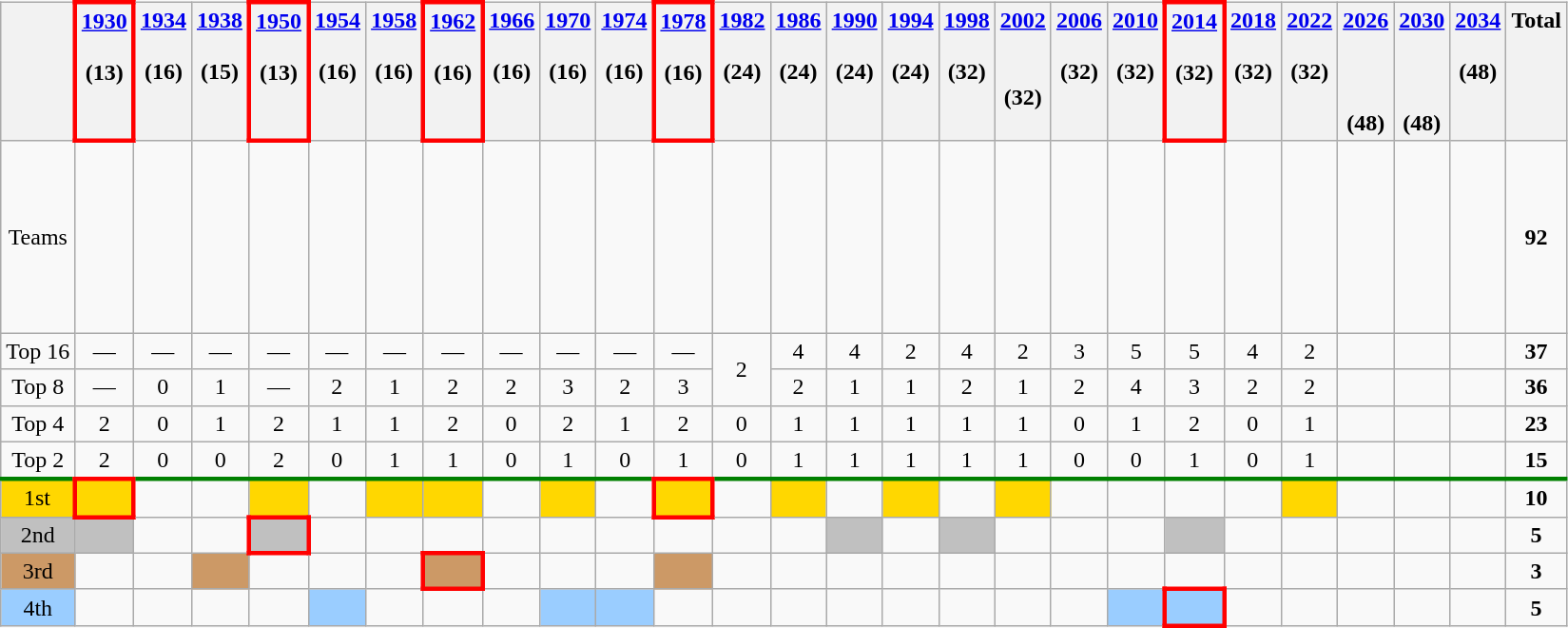<table class="wikitable" style="text-align: center">
<tr valign=top>
<th></th>
<th style="border:3px solid red"><a href='#'>1930</a><br> <br> (13)</th>
<th><a href='#'>1934</a><br> <br> (16)</th>
<th><a href='#'>1938</a><br> <br> (15)</th>
<th style="border:3px solid red"><a href='#'>1950</a><br> <br> (13)</th>
<th><a href='#'>1954</a><br> <br> (16)</th>
<th><a href='#'>1958</a><br> <br> (16)</th>
<th style="border:3px solid red"><a href='#'>1962</a><br> <br> (16)</th>
<th><a href='#'>1966</a><br> <br> (16)</th>
<th><a href='#'>1970</a><br> <br> (16)</th>
<th><a href='#'>1974</a><br> <br> (16)</th>
<th style="border:3px solid red"><a href='#'>1978</a><br> <br> (16)</th>
<th><a href='#'>1982</a><br> <br> (24)</th>
<th><a href='#'>1986</a><br> <br> (24)</th>
<th><a href='#'>1990</a><br> <br> (24)</th>
<th><a href='#'>1994</a><br> <br> (24)</th>
<th><a href='#'>1998</a><br> <br> (32)</th>
<th><a href='#'>2002</a><br> <br><br> (32)</th>
<th><a href='#'>2006</a><br> <br> (32)</th>
<th><a href='#'>2010</a><br> <br> (32)</th>
<th style="border:3px solid red"><a href='#'>2014</a><br> <br> (32)</th>
<th><a href='#'>2018</a><br> <br> (32)</th>
<th><a href='#'>2022</a><br> <br> (32)</th>
<th><a href='#'>2026</a><br> <br><br><br> (48)</th>
<th><a href='#'>2030</a><br> <br><br><br> (48)</th>
<th><a href='#'>2034</a><br> <br> (48)</th>
<th>Total</th>
</tr>
<tr>
<td>Teams</td>
<td><br> <br> <br> <br> <br> <br> <br></td>
<td><br> <br> <br> <br> <br> <br> <br></td>
<td><br> <br> <br> <br> <br> <br> <br></td>
<td><br> <br> <br> <br> <br> <br> <br></td>
<td><br> <br> <br> <br> <br> <br> <br></td>
<td><br> <br> <br> <br> <br> <br> <br></td>
<td><br> <br> <br> <br> <br> <br> <br></td>
<td><br> <br> <br> <br> <br> <br> <br></td>
<td><br> <br> <br> <br> <br> <br> <br></td>
<td><br> <br> <br> <br> <br> <br> <br></td>
<td><br> <br> <br> <br> <br> <br> <br></td>
<td><br> <br> <br> <br> <br> <br> <br></td>
<td><br> <br> <br> <br> <br> <br> <br></td>
<td><br> <br> <br> <br> <br> <br> <br></td>
<td><br> <br> <br> <br> <br> <br> <br></td>
<td><br> <br> <br> <br> <br> <br> <br></td>
<td><br> <br> <br> <br> <br> <br> <br></td>
<td><br> <br> <br> <br> <br> <br> <br></td>
<td><br> <br> <br> <br> <br> <br> <br></td>
<td><br> <br> <br> <br> <br> <br> <br></td>
<td><br> <br> <br> <br> <br> <br> <br></td>
<td><br> <br> <br> <br> <br> <br> <br></td>
<td><br> <br> <br> <br> <br> <br> <br></td>
<td><br> <br> <br> <br> <br></td>
<td></td>
<td><strong>92</strong></td>
</tr>
<tr>
<td>Top 16</td>
<td>—</td>
<td>—</td>
<td>—</td>
<td>—</td>
<td>—</td>
<td>—</td>
<td>—</td>
<td>—</td>
<td>—</td>
<td>—</td>
<td>—</td>
<td rowspan=2>2</td>
<td>4</td>
<td>4</td>
<td>2</td>
<td>4</td>
<td>2</td>
<td>3</td>
<td>5</td>
<td>5</td>
<td>4</td>
<td>2</td>
<td></td>
<td></td>
<td></td>
<td><strong>37</strong></td>
</tr>
<tr>
<td>Top 8</td>
<td>—</td>
<td>0</td>
<td>1</td>
<td>—</td>
<td>2</td>
<td>1</td>
<td>2</td>
<td>2</td>
<td>3</td>
<td>2</td>
<td>3</td>
<td>2</td>
<td>1</td>
<td>1</td>
<td>2</td>
<td>1</td>
<td>2</td>
<td>4</td>
<td>3</td>
<td>2</td>
<td>2</td>
<td></td>
<td></td>
<td></td>
<td><strong>36</strong></td>
</tr>
<tr>
<td>Top 4</td>
<td>2</td>
<td>0</td>
<td>1</td>
<td>2</td>
<td>1</td>
<td>1</td>
<td>2</td>
<td>0</td>
<td>2</td>
<td>1</td>
<td>2</td>
<td>0</td>
<td>1</td>
<td>1</td>
<td>1</td>
<td>1</td>
<td>1</td>
<td>0</td>
<td>1</td>
<td>2</td>
<td>0</td>
<td>1</td>
<td></td>
<td></td>
<td></td>
<td><strong>23</strong></td>
</tr>
<tr>
<td>Top 2</td>
<td>2</td>
<td>0</td>
<td>0</td>
<td>2</td>
<td>0</td>
<td>1</td>
<td>1</td>
<td>0</td>
<td>1</td>
<td>0</td>
<td>1</td>
<td>0</td>
<td>1</td>
<td>1</td>
<td>1</td>
<td>1</td>
<td>1</td>
<td>0</td>
<td>0</td>
<td>1</td>
<td>0</td>
<td>1</td>
<td></td>
<td></td>
<td></td>
<td><strong>15</strong></td>
</tr>
<tr style="border-top:3px solid green;">
<td bgcolor=gold>1st</td>
<td bgcolor=gold style="border: 3px solid red"></td>
<td></td>
<td></td>
<td bgcolor=gold></td>
<td></td>
<td bgcolor=gold></td>
<td bgcolor=gold></td>
<td></td>
<td bgcolor=gold></td>
<td></td>
<td bgcolor=gold style="border: 3px solid red"></td>
<td></td>
<td bgcolor=gold></td>
<td></td>
<td bgcolor=gold></td>
<td></td>
<td bgcolor=gold></td>
<td></td>
<td></td>
<td></td>
<td></td>
<td bgcolor=gold></td>
<td></td>
<td></td>
<td></td>
<td><strong>10</strong></td>
</tr>
<tr>
<td bgcolor=silver>2nd</td>
<td bgcolor=silver></td>
<td></td>
<td></td>
<td bgcolor=silver style="border: 3px solid red"></td>
<td></td>
<td></td>
<td></td>
<td></td>
<td></td>
<td></td>
<td></td>
<td></td>
<td></td>
<td bgcolor=silver></td>
<td></td>
<td bgcolor=silver></td>
<td></td>
<td></td>
<td></td>
<td bgcolor=silver></td>
<td></td>
<td></td>
<td></td>
<td></td>
<td></td>
<td><strong>5</strong></td>
</tr>
<tr>
<td bgcolor=#cc9966>3rd</td>
<td></td>
<td></td>
<td bgcolor=#cc9966></td>
<td></td>
<td></td>
<td></td>
<td bgcolor=#cc9966 style="border: 3px solid red"></td>
<td></td>
<td></td>
<td></td>
<td bgcolor=#cc9966></td>
<td></td>
<td></td>
<td></td>
<td></td>
<td></td>
<td></td>
<td></td>
<td></td>
<td></td>
<td></td>
<td></td>
<td></td>
<td></td>
<td></td>
<td><strong>3</strong></td>
</tr>
<tr>
<td bgcolor=#9acdff>4th</td>
<td></td>
<td></td>
<td></td>
<td></td>
<td bgcolor=#9acdff></td>
<td></td>
<td></td>
<td></td>
<td bgcolor=#9acdff></td>
<td bgcolor=#9acdff></td>
<td></td>
<td></td>
<td></td>
<td></td>
<td></td>
<td></td>
<td></td>
<td></td>
<td bgcolor=#9acdff></td>
<td bgcolor=#9acdff style="border: 3px solid red"></td>
<td></td>
<td></td>
<td></td>
<td></td>
<td></td>
<td><strong>5</strong></td>
</tr>
</table>
